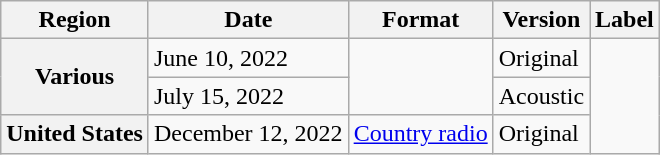<table class="wikitable plainrowheaders">
<tr>
<th scope="col">Region</th>
<th scope="col">Date</th>
<th scope="col">Format</th>
<th>Version</th>
<th scope="col">Label</th>
</tr>
<tr>
<th rowspan="2" scope="row">Various</th>
<td>June 10, 2022</td>
<td rowspan="2"></td>
<td>Original</td>
<td rowspan="3"></td>
</tr>
<tr>
<td>July 15, 2022</td>
<td>Acoustic</td>
</tr>
<tr>
<th scope="row">United States</th>
<td>December 12, 2022</td>
<td><a href='#'>Country radio</a></td>
<td>Original</td>
</tr>
</table>
